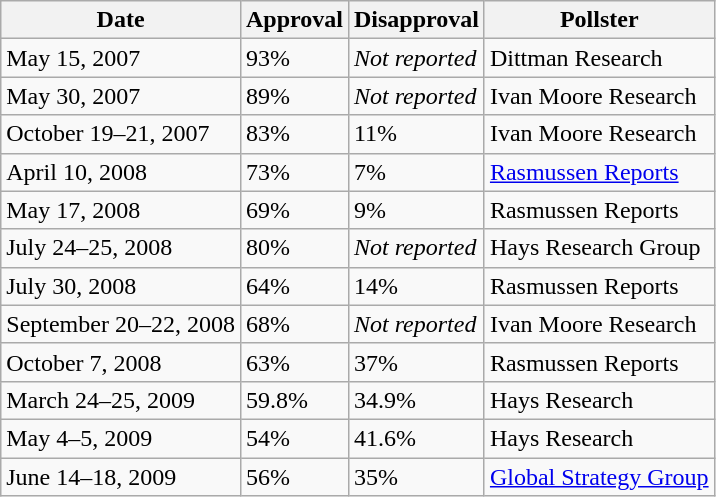<table class="wikitable">
<tr>
<th>Date</th>
<th>Approval</th>
<th>Disapproval</th>
<th>Pollster</th>
</tr>
<tr>
<td>May 15, 2007</td>
<td>93%</td>
<td><em>Not reported</em></td>
<td>Dittman Research</td>
</tr>
<tr>
<td>May 30, 2007</td>
<td>89%</td>
<td><em>Not reported</em></td>
<td>Ivan Moore Research</td>
</tr>
<tr>
<td>October 19–21, 2007</td>
<td>83%</td>
<td>11%</td>
<td>Ivan Moore Research</td>
</tr>
<tr>
<td>April 10, 2008</td>
<td>73%</td>
<td>7%</td>
<td><a href='#'>Rasmussen Reports</a></td>
</tr>
<tr>
<td>May 17, 2008</td>
<td>69%</td>
<td>9%</td>
<td>Rasmussen Reports</td>
</tr>
<tr>
<td>July 24–25, 2008</td>
<td>80%</td>
<td><em>Not reported</em></td>
<td>Hays Research Group</td>
</tr>
<tr>
<td>July 30, 2008</td>
<td>64%</td>
<td>14%</td>
<td>Rasmussen Reports</td>
</tr>
<tr>
<td>September 20–22, 2008</td>
<td>68%</td>
<td><em>Not reported</em></td>
<td>Ivan Moore Research</td>
</tr>
<tr>
<td>October 7, 2008</td>
<td>63%</td>
<td>37%</td>
<td>Rasmussen Reports</td>
</tr>
<tr>
<td>March 24–25, 2009</td>
<td>59.8%</td>
<td>34.9%</td>
<td>Hays Research</td>
</tr>
<tr>
<td>May 4–5, 2009</td>
<td>54%</td>
<td>41.6%</td>
<td>Hays Research</td>
</tr>
<tr>
<td>June 14–18, 2009</td>
<td>56%</td>
<td>35%</td>
<td><a href='#'>Global Strategy Group</a></td>
</tr>
</table>
